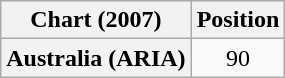<table class="wikitable plainrowheaders" style="text-align:center">
<tr>
<th scope="col">Chart (2007)</th>
<th scope="col">Position</th>
</tr>
<tr>
<th scope="row">Australia (ARIA)</th>
<td>90</td>
</tr>
</table>
